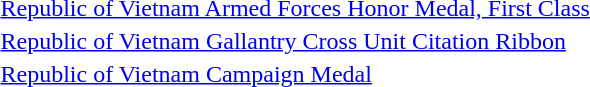<table>
<tr>
<td></td>
<td><a href='#'>Republic of Vietnam Armed Forces Honor Medal, First Class</a></td>
</tr>
<tr>
<td></td>
<td><a href='#'>Republic of Vietnam Gallantry Cross Unit Citation Ribbon</a></td>
</tr>
<tr>
<td></td>
<td><a href='#'>Republic of Vietnam Campaign Medal</a></td>
</tr>
<tr>
</tr>
</table>
